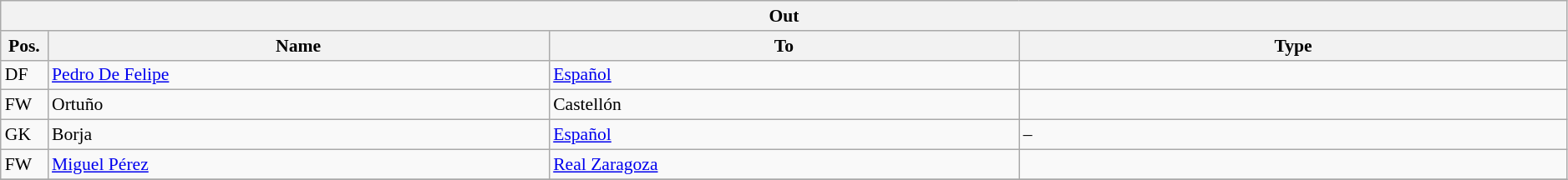<table class="wikitable" style="font-size:90%;width:99%;">
<tr>
<th colspan="4">Out</th>
</tr>
<tr>
<th width=3%>Pos.</th>
<th width=32%>Name</th>
<th width=30%>To</th>
<th width=35%>Type</th>
</tr>
<tr>
<td>DF</td>
<td><a href='#'>Pedro De Felipe</a></td>
<td><a href='#'>Español</a></td>
<td></td>
</tr>
<tr>
<td>FW</td>
<td>Ortuño</td>
<td>Castellón</td>
<td></td>
</tr>
<tr>
<td>GK</td>
<td>Borja</td>
<td><a href='#'>Español</a></td>
<td>–</td>
</tr>
<tr>
<td>FW</td>
<td><a href='#'>Miguel Pérez</a></td>
<td><a href='#'>Real Zaragoza</a></td>
<td></td>
</tr>
<tr>
</tr>
</table>
